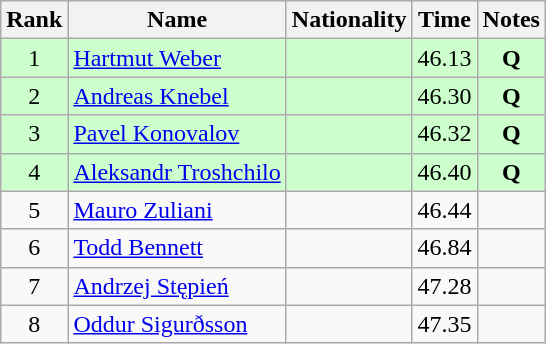<table class="wikitable sortable" style="text-align:center">
<tr>
<th>Rank</th>
<th>Name</th>
<th>Nationality</th>
<th>Time</th>
<th>Notes</th>
</tr>
<tr bgcolor=ccffcc>
<td>1</td>
<td align=left><a href='#'>Hartmut Weber</a></td>
<td align=left></td>
<td>46.13</td>
<td><strong>Q</strong></td>
</tr>
<tr bgcolor=ccffcc>
<td>2</td>
<td align=left><a href='#'>Andreas Knebel</a></td>
<td align=left></td>
<td>46.30</td>
<td><strong>Q</strong></td>
</tr>
<tr bgcolor=ccffcc>
<td>3</td>
<td align=left><a href='#'>Pavel Konovalov</a></td>
<td align=left></td>
<td>46.32</td>
<td><strong>Q</strong></td>
</tr>
<tr bgcolor=ccffcc>
<td>4</td>
<td align=left><a href='#'>Aleksandr Troshchilo</a></td>
<td align=left></td>
<td>46.40</td>
<td><strong>Q</strong></td>
</tr>
<tr>
<td>5</td>
<td align=left><a href='#'>Mauro Zuliani</a></td>
<td align=left></td>
<td>46.44</td>
<td></td>
</tr>
<tr>
<td>6</td>
<td align=left><a href='#'>Todd Bennett</a></td>
<td align=left></td>
<td>46.84</td>
<td></td>
</tr>
<tr>
<td>7</td>
<td align=left><a href='#'>Andrzej Stępień</a></td>
<td align=left></td>
<td>47.28</td>
<td></td>
</tr>
<tr>
<td>8</td>
<td align=left><a href='#'>Oddur Sigurðsson</a></td>
<td align=left></td>
<td>47.35</td>
<td></td>
</tr>
</table>
